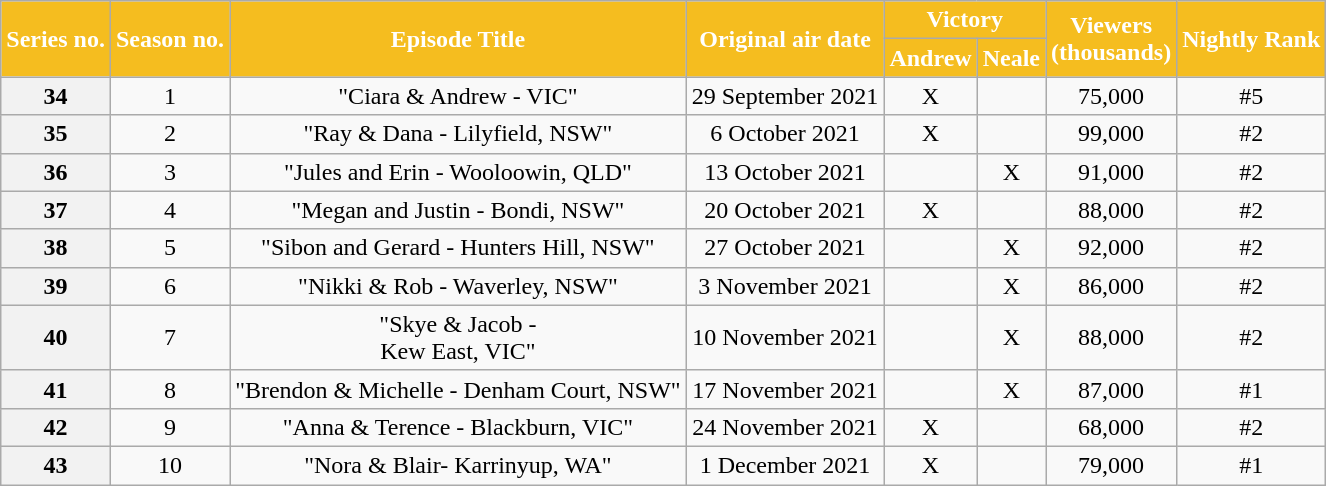<table class="wikitable sortable" style="text-align:center">
<tr>
<th rowspan=2 scope="col" style="background:#F5BD1F; color:white;">Series no.</th>
<th rowspan=2 scope="col" style="background:#F5BD1F; color:white;">Season no.</th>
<th rowspan=2 scope="col" style="background:#F5BD1F; color:white;">Episode Title</th>
<th rowspan=2 scope="col" style="background:#F5BD1F; color:white;">Original air date</th>
<th colspan="2" scope="col" style="background:#F5BD1F; color:white;">Victory</th>
<th rowspan=2 scope="col" style="background:#F5BD1F; color:white;">Viewers<br>(thousands)</th>
<th rowspan=2 scope="col" style="background:#F5BD1F; color:white;">Nightly Rank</th>
</tr>
<tr>
<th scope="col" style="background:#F5BD1F; color:white;">Andrew</th>
<th scope="col" style="background:#F5BD1F; color:white;">Neale</th>
</tr>
<tr>
<th>34</th>
<td>1</td>
<td>"Ciara & Andrew -  VIC"</td>
<td>29 September 2021</td>
<td>X</td>
<td></td>
<td>75,000</td>
<td>#5</td>
</tr>
<tr>
<th>35</th>
<td>2</td>
<td>"Ray & Dana - Lilyfield, NSW"</td>
<td>6 October 2021</td>
<td>X</td>
<td></td>
<td>99,000</td>
<td>#2</td>
</tr>
<tr>
<th>36</th>
<td>3</td>
<td>"Jules and Erin - Wooloowin, QLD"</td>
<td>13 October 2021</td>
<td></td>
<td>X</td>
<td>91,000</td>
<td>#2</td>
</tr>
<tr>
<th>37</th>
<td>4</td>
<td>"Megan and Justin - Bondi, NSW"</td>
<td>20 October 2021</td>
<td>X</td>
<td></td>
<td>88,000</td>
<td>#2</td>
</tr>
<tr>
<th>38</th>
<td>5</td>
<td>"Sibon and Gerard - Hunters Hill, NSW"</td>
<td>27 October 2021</td>
<td></td>
<td>X</td>
<td>92,000</td>
<td>#2</td>
</tr>
<tr>
<th>39</th>
<td>6</td>
<td>"Nikki & Rob - Waverley, NSW"</td>
<td>3 November 2021</td>
<td></td>
<td>X</td>
<td>86,000</td>
<td>#2</td>
</tr>
<tr>
<th>40</th>
<td>7</td>
<td>"Skye & Jacob -<br>Kew East, VIC"</td>
<td>10 November 2021</td>
<td></td>
<td>X</td>
<td>88,000</td>
<td>#2</td>
</tr>
<tr>
<th>41</th>
<td>8</td>
<td>"Brendon & Michelle - Denham Court, NSW"</td>
<td>17 November 2021</td>
<td></td>
<td>X</td>
<td>87,000</td>
<td>#1</td>
</tr>
<tr>
<th>42</th>
<td>9</td>
<td>"Anna & Terence - Blackburn, VIC"</td>
<td>24 November 2021</td>
<td>X</td>
<td></td>
<td>68,000</td>
<td>#2</td>
</tr>
<tr>
<th>43</th>
<td>10</td>
<td>"Nora & Blair- Karrinyup, WA"</td>
<td>1 December 2021</td>
<td>X</td>
<td></td>
<td>79,000</td>
<td>#1</td>
</tr>
</table>
